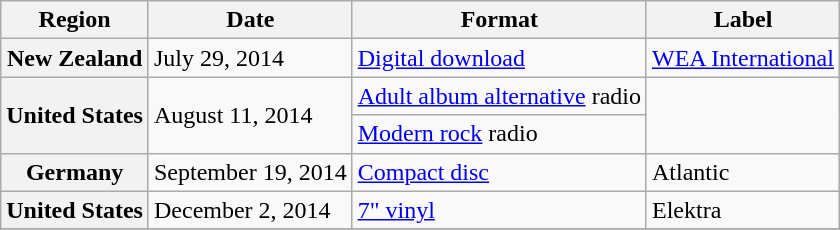<table class="wikitable plainrowheaders">
<tr>
<th>Region</th>
<th>Date</th>
<th>Format</th>
<th>Label</th>
</tr>
<tr>
<th scope="row">New Zealand</th>
<td>July 29, 2014</td>
<td><a href='#'>Digital download</a></td>
<td><a href='#'>WEA International</a></td>
</tr>
<tr>
<th scope="row" rowspan="2">United States</th>
<td rowspan="2">August 11, 2014</td>
<td><a href='#'>Adult album alternative</a> radio</td>
<td rowspan="2"></td>
</tr>
<tr>
<td><a href='#'>Modern rock</a> radio</td>
</tr>
<tr>
<th scope="row">Germany</th>
<td>September 19, 2014</td>
<td><a href='#'>Compact disc</a></td>
<td>Atlantic</td>
</tr>
<tr>
<th scope="row">United States</th>
<td>December 2, 2014</td>
<td><a href='#'>7" vinyl</a></td>
<td>Elektra</td>
</tr>
<tr>
</tr>
</table>
